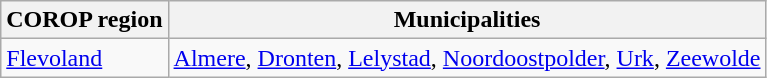<table class="wikitable sortable">
<tr>
<th>COROP region</th>
<th>Municipalities</th>
</tr>
<tr>
<td><a href='#'>Flevoland</a></td>
<td><a href='#'>Almere</a>, <a href='#'>Dronten</a>, <a href='#'>Lelystad</a>, <a href='#'>Noordoostpolder</a>, <a href='#'>Urk</a>, <a href='#'>Zeewolde</a></td>
</tr>
</table>
